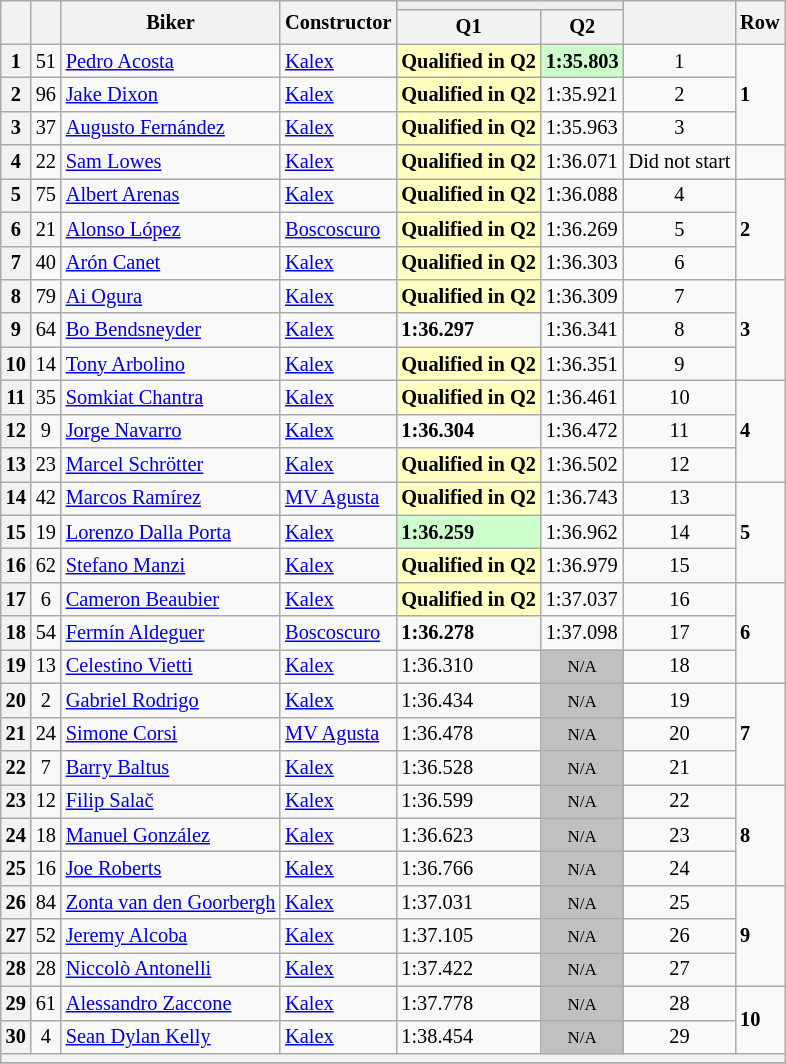<table class="wikitable sortable" style="font-size: 85%;">
<tr>
<th rowspan="2"></th>
<th rowspan="2"></th>
<th rowspan="2">Biker</th>
<th rowspan="2">Constructor</th>
<th colspan="2" style="background:#eaecf0; text-align:center;"></th>
<th rowspan="2"></th>
<th rowspan="2">Row</th>
</tr>
<tr>
<th scope="col">Q1</th>
<th scope="col">Q2</th>
</tr>
<tr>
<th scope="row">1</th>
<td align="center">51</td>
<td> <a href='#'>Pedro Acosta</a></td>
<td><a href='#'>Kalex</a></td>
<td style="background:#ffffbf;"><strong>Qualified in Q2</strong></td>
<td style="background:#ccffcc;"><strong>1:35.803</strong></td>
<td align="center">1</td>
<td rowspan="3"><strong>1</strong></td>
</tr>
<tr>
<th scope="row">2</th>
<td align="center">96</td>
<td> <a href='#'>Jake Dixon</a></td>
<td><a href='#'>Kalex</a></td>
<td style="background:#ffffbf;"><strong>Qualified in Q2</strong></td>
<td>1:35.921</td>
<td align="center">2</td>
</tr>
<tr>
<th scope="row">3</th>
<td align="center">37</td>
<td> <a href='#'>Augusto Fernández</a></td>
<td><a href='#'>Kalex</a></td>
<td style="background:#ffffbf;"><strong>Qualified in Q2</strong></td>
<td>1:35.963</td>
<td align="center">3</td>
</tr>
<tr>
<th scope="row">4</th>
<td align="center">22</td>
<td> <a href='#'>Sam Lowes</a></td>
<td><a href='#'>Kalex</a></td>
<td style="background:#ffffbf;"><strong>Qualified in Q2</strong></td>
<td>1:36.071</td>
<td align="center">Did not start</td>
<td></td>
</tr>
<tr>
<th scope="row">5</th>
<td align="center">75</td>
<td> <a href='#'>Albert Arenas</a></td>
<td><a href='#'>Kalex</a></td>
<td style="background:#ffffbf;"><strong>Qualified in Q2</strong></td>
<td>1:36.088</td>
<td align="center">4</td>
<td rowspan="3"><strong>2</strong></td>
</tr>
<tr>
<th scope="row">6</th>
<td align="center">21</td>
<td> <a href='#'>Alonso López</a></td>
<td><a href='#'>Boscoscuro</a></td>
<td style="background:#ffffbf;"><strong>Qualified in Q2</strong></td>
<td>1:36.269</td>
<td align="center">5</td>
</tr>
<tr>
<th scope="row">7</th>
<td align="center">40</td>
<td> <a href='#'>Arón Canet</a></td>
<td><a href='#'>Kalex</a></td>
<td style="background:#ffffbf;"><strong>Qualified in Q2</strong></td>
<td>1:36.303</td>
<td align="center">6</td>
</tr>
<tr>
<th scope="row">8</th>
<td align="center">79</td>
<td> <a href='#'>Ai Ogura</a></td>
<td><a href='#'>Kalex</a></td>
<td style="background:#ffffbf;"><strong>Qualified in Q2</strong></td>
<td>1:36.309</td>
<td align="center">7</td>
<td rowspan="3"><strong>3</strong></td>
</tr>
<tr>
<th scope="row">9</th>
<td align="center">64</td>
<td> <a href='#'>Bo Bendsneyder</a></td>
<td><a href='#'>Kalex</a></td>
<td><strong>1:36.297</strong></td>
<td>1:36.341</td>
<td align="center">8</td>
</tr>
<tr>
<th scope="row">10</th>
<td align="center">14</td>
<td> <a href='#'>Tony Arbolino</a></td>
<td><a href='#'>Kalex</a></td>
<td style="background:#ffffbf;"><strong>Qualified in Q2</strong></td>
<td>1:36.351</td>
<td align="center">9</td>
</tr>
<tr>
<th scope="row">11</th>
<td align="center">35</td>
<td> <a href='#'>Somkiat Chantra</a></td>
<td><a href='#'>Kalex</a></td>
<td style="background:#ffffbf;"><strong>Qualified in Q2</strong></td>
<td>1:36.461</td>
<td align="center">10</td>
<td rowspan="3"><strong>4</strong></td>
</tr>
<tr>
<th scope="row">12</th>
<td align="center">9</td>
<td> <a href='#'>Jorge Navarro</a></td>
<td><a href='#'>Kalex</a></td>
<td><strong>1:36.304</strong></td>
<td>1:36.472</td>
<td align="center">11</td>
</tr>
<tr>
<th scope="row">13</th>
<td align="center">23</td>
<td> <a href='#'>Marcel Schrötter</a></td>
<td><a href='#'>Kalex</a></td>
<td style="background:#ffffbf;"><strong>Qualified in Q2</strong></td>
<td>1:36.502</td>
<td align="center">12</td>
</tr>
<tr>
<th scope="row">14</th>
<td align="center">42</td>
<td> <a href='#'>Marcos Ramírez</a></td>
<td><a href='#'>MV Agusta</a></td>
<td style="background:#ffffbf;"><strong>Qualified in Q2</strong></td>
<td>1:36.743</td>
<td align="center">13</td>
<td rowspan="3"><strong>5</strong></td>
</tr>
<tr>
<th scope="row">15</th>
<td align="center">19</td>
<td> <a href='#'>Lorenzo Dalla Porta</a></td>
<td><a href='#'>Kalex</a></td>
<td style="background:#ccffcc;"><strong>1:36.259</strong></td>
<td>1:36.962</td>
<td align="center">14</td>
</tr>
<tr>
<th scope="row">16</th>
<td align="center">62</td>
<td> <a href='#'>Stefano Manzi</a></td>
<td><a href='#'>Kalex</a></td>
<td style="background:#ffffbf;"><strong>Qualified in Q2</strong></td>
<td>1:36.979</td>
<td align="center">15</td>
</tr>
<tr>
<th scope="row">17</th>
<td align="center">6</td>
<td> <a href='#'>Cameron Beaubier</a></td>
<td><a href='#'>Kalex</a></td>
<td style="background:#ffffbf;"><strong>Qualified in Q2</strong></td>
<td>1:37.037</td>
<td align="center">16</td>
<td rowspan="3"><strong>6</strong></td>
</tr>
<tr>
<th scope="row">18</th>
<td align="center">54</td>
<td> <a href='#'>Fermín Aldeguer</a></td>
<td><a href='#'>Boscoscuro</a></td>
<td><strong>1:36.278</strong></td>
<td>1:37.098</td>
<td align="center">17</td>
</tr>
<tr>
<th scope="row">19</th>
<td align="center">13</td>
<td> <a href='#'>Celestino Vietti</a></td>
<td><a href='#'>Kalex</a></td>
<td>1:36.310</td>
<td style="background: silver" align="center" data-sort-value="19"><small>N/A</small></td>
<td align="center">18</td>
</tr>
<tr>
<th scope="row">20</th>
<td align="center">2</td>
<td> <a href='#'>Gabriel Rodrigo</a></td>
<td><a href='#'>Kalex</a></td>
<td>1:36.434</td>
<td style="background: silver" align="center" data-sort-value="20"><small>N/A</small></td>
<td align="center">19</td>
<td rowspan="3"><strong>7</strong></td>
</tr>
<tr>
<th scope="row">21</th>
<td align="center">24</td>
<td> <a href='#'>Simone Corsi</a></td>
<td><a href='#'>MV Agusta</a></td>
<td>1:36.478</td>
<td style="background: silver" align="center" data-sort-value="21"><small>N/A</small></td>
<td align="center">20</td>
</tr>
<tr>
<th scope="row">22</th>
<td align="center">7</td>
<td> <a href='#'>Barry Baltus</a></td>
<td><a href='#'>Kalex</a></td>
<td>1:36.528</td>
<td style="background: silver" align="center" data-sort-value="22"><small>N/A</small></td>
<td align="center">21</td>
</tr>
<tr>
<th scope="row">23</th>
<td align="center">12</td>
<td> <a href='#'>Filip Salač</a></td>
<td><a href='#'>Kalex</a></td>
<td>1:36.599</td>
<td style="background: silver" align="center" data-sort-value="23"><small>N/A</small></td>
<td align="center">22</td>
<td rowspan="3"><strong>8</strong></td>
</tr>
<tr>
<th scope="row">24</th>
<td align="center">18</td>
<td> <a href='#'>Manuel González</a></td>
<td><a href='#'>Kalex</a></td>
<td>1:36.623</td>
<td style="background: silver" align="center" data-sort-value="24"><small>N/A</small></td>
<td align="center">23</td>
</tr>
<tr>
<th scope="row">25</th>
<td align="center">16</td>
<td> <a href='#'>Joe Roberts</a></td>
<td><a href='#'>Kalex</a></td>
<td>1:36.766</td>
<td style="background: silver" align="center" data-sort-value="25"><small>N/A</small></td>
<td align="center">24</td>
</tr>
<tr>
<th scope="row">26</th>
<td align="center">84</td>
<td> <a href='#'>Zonta van den Goorbergh</a></td>
<td><a href='#'>Kalex</a></td>
<td>1:37.031</td>
<td style="background: silver" align="center" data-sort-value="26"><small>N/A</small></td>
<td align="center">25</td>
<td rowspan="3"><strong>9</strong></td>
</tr>
<tr>
<th scope="row">27</th>
<td align="center">52</td>
<td> <a href='#'>Jeremy Alcoba</a></td>
<td><a href='#'>Kalex</a></td>
<td>1:37.105</td>
<td style="background: silver" align="center" data-sort-value="27"><small>N/A</small></td>
<td align="center">26</td>
</tr>
<tr>
<th scope="row">28</th>
<td align="center">28</td>
<td> <a href='#'>Niccolò Antonelli</a></td>
<td><a href='#'>Kalex</a></td>
<td>1:37.422</td>
<td style="background: silver" align="center" data-sort-value="28"><small>N/A</small></td>
<td align="center">27</td>
</tr>
<tr>
<th scope="row">29</th>
<td align="center">61</td>
<td> <a href='#'>Alessandro Zaccone</a></td>
<td><a href='#'>Kalex</a></td>
<td>1:37.778</td>
<td style="background: silver" align="center" data-sort-value="29"><small>N/A</small></td>
<td align="center">28</td>
<td rowspan="2"><strong>10</strong></td>
</tr>
<tr>
<th scope="row">30</th>
<td align="center">4</td>
<td> <a href='#'>Sean Dylan Kelly</a></td>
<td><a href='#'>Kalex</a></td>
<td>1:38.454</td>
<td style="background: silver" align="center" data-sort-value="30"><small>N/A</small></td>
<td align="center">29</td>
</tr>
<tr>
<th colspan="8"></th>
</tr>
<tr>
</tr>
</table>
